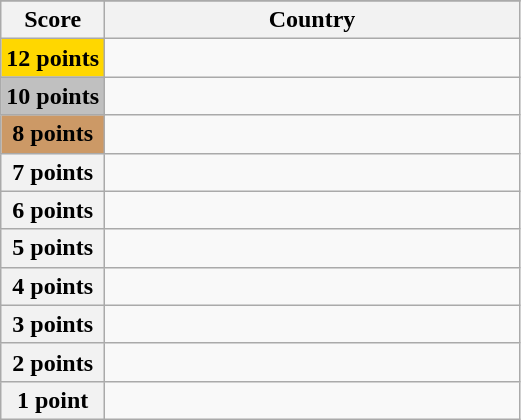<table class="wikitable">
<tr>
</tr>
<tr>
<th scope="col" width="20%">Score</th>
<th scope="col">Country</th>
</tr>
<tr>
<th scope="row" style="background:gold">12 points</th>
<td></td>
</tr>
<tr>
<th scope="row" style="background:silver">10 points</th>
<td></td>
</tr>
<tr>
<th scope="row" style="background:#CC9966">8 points</th>
<td></td>
</tr>
<tr>
<th scope="row">7 points</th>
<td></td>
</tr>
<tr>
<th scope="row">6 points</th>
<td></td>
</tr>
<tr>
<th scope="row">5 points</th>
<td></td>
</tr>
<tr>
<th scope="row">4 points</th>
<td></td>
</tr>
<tr>
<th scope="row">3 points</th>
<td></td>
</tr>
<tr>
<th scope="row">2 points</th>
<td></td>
</tr>
<tr>
<th scope="row">1 point</th>
<td></td>
</tr>
</table>
